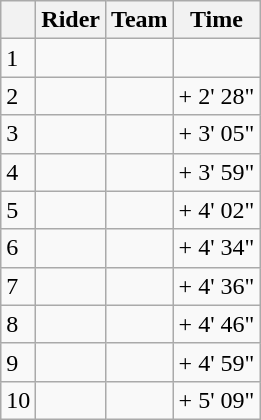<table class="wikitable">
<tr>
<th></th>
<th>Rider</th>
<th>Team</th>
<th>Time</th>
</tr>
<tr>
<td>1</td>
<td> </td>
<td></td>
<td style="text-align:right;"></td>
</tr>
<tr>
<td>2</td>
<td></td>
<td></td>
<td style="text-align:right;">+ 2' 28"</td>
</tr>
<tr>
<td>3</td>
<td></td>
<td></td>
<td style="text-align:right;">+ 3' 05"</td>
</tr>
<tr>
<td>4</td>
<td></td>
<td></td>
<td style="text-align:right;">+ 3' 59"</td>
</tr>
<tr>
<td>5</td>
<td></td>
<td></td>
<td style="text-align:right;">+ 4' 02"</td>
</tr>
<tr>
<td>6</td>
<td></td>
<td></td>
<td style="text-align:right;">+ 4' 34"</td>
</tr>
<tr>
<td>7</td>
<td></td>
<td></td>
<td style="text-align:right;">+ 4' 36"</td>
</tr>
<tr>
<td>8</td>
<td></td>
<td></td>
<td style="text-align:right;">+ 4' 46"</td>
</tr>
<tr>
<td>9</td>
<td></td>
<td></td>
<td style="text-align:right;">+ 4' 59"</td>
</tr>
<tr>
<td>10</td>
<td></td>
<td></td>
<td style="text-align:right;">+ 5' 09"</td>
</tr>
</table>
